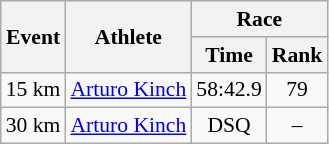<table class="wikitable" border="1" style="font-size:90%">
<tr>
<th rowspan=2>Event</th>
<th rowspan=2>Athlete</th>
<th colspan=2>Race</th>
</tr>
<tr>
<th>Time</th>
<th>Rank</th>
</tr>
<tr>
<td>15 km</td>
<td><a href='#'>Arturo Kinch</a></td>
<td align=center>58:42.9</td>
<td align=center>79</td>
</tr>
<tr>
<td>30 km</td>
<td><a href='#'>Arturo Kinch</a></td>
<td align=center>DSQ</td>
<td align=center>–</td>
</tr>
</table>
